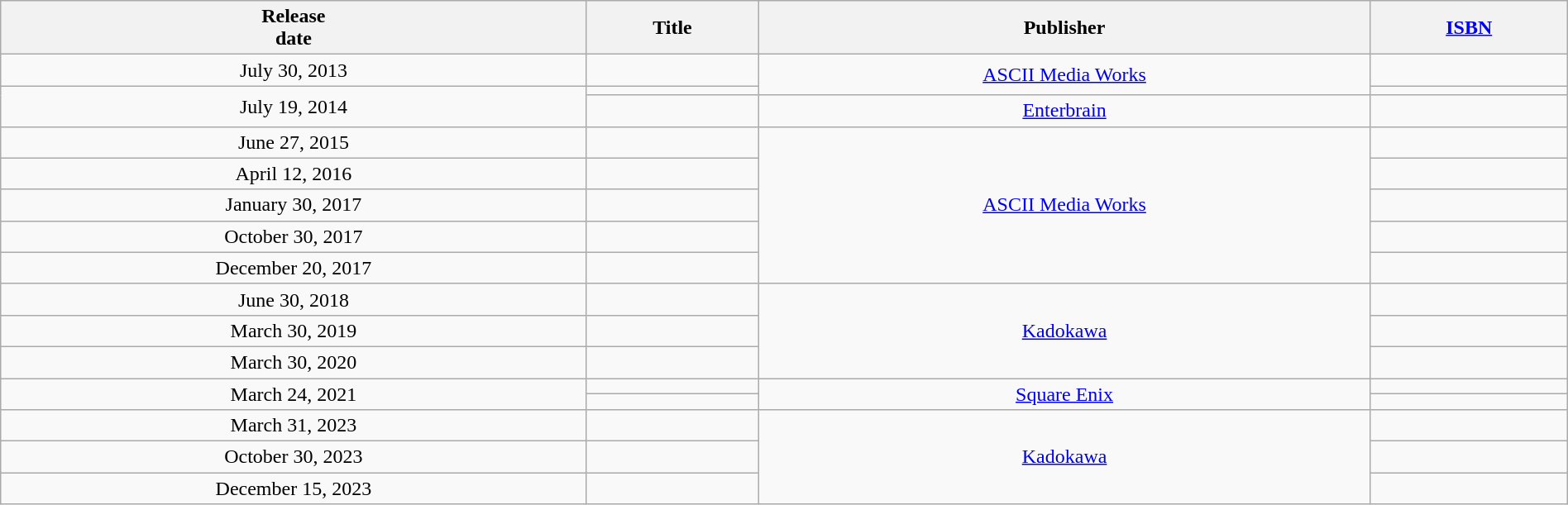<table class="wikitable" style="width: 100%; text-align: center">
<tr>
<th>Release<br>date</th>
<th>Title</th>
<th>Publisher</th>
<th><a href='#'>ISBN</a></th>
</tr>
<tr>
<td>July 30, 2013</td>
<td></td>
<td rowspan="2"><a href='#'>ASCII Media Works</a></td>
<td></td>
</tr>
<tr>
<td rowspan="2">July 19, 2014</td>
<td></td>
<td></td>
</tr>
<tr>
<td></td>
<td><a href='#'>Enterbrain</a></td>
<td></td>
</tr>
<tr>
<td>June 27, 2015</td>
<td></td>
<td rowspan="5"><a href='#'>ASCII Media Works</a></td>
<td></td>
</tr>
<tr>
<td>April 12, 2016</td>
<td></td>
<td></td>
</tr>
<tr>
<td>January 30, 2017</td>
<td></td>
<td></td>
</tr>
<tr>
<td>October 30, 2017</td>
<td></td>
<td></td>
</tr>
<tr>
<td>December 20, 2017</td>
<td></td>
<td></td>
</tr>
<tr>
<td>June 30, 2018</td>
<td></td>
<td rowspan="3"><a href='#'>Kadokawa</a></td>
<td></td>
</tr>
<tr>
<td>March 30, 2019</td>
<td></td>
<td></td>
</tr>
<tr>
<td>March 30, 2020</td>
<td></td>
<td></td>
</tr>
<tr>
<td rowspan="2">March 24, 2021</td>
<td></td>
<td rowspan="2"><a href='#'>Square Enix</a></td>
<td></td>
</tr>
<tr>
<td></td>
<td></td>
</tr>
<tr>
<td>March 31, 2023</td>
<td></td>
<td rowspan="3"><a href='#'>Kadokawa</a></td>
<td></td>
</tr>
<tr>
<td>October 30, 2023</td>
<td></td>
<td></td>
</tr>
<tr>
<td>December 15, 2023</td>
<td></td>
<td></td>
</tr>
</table>
